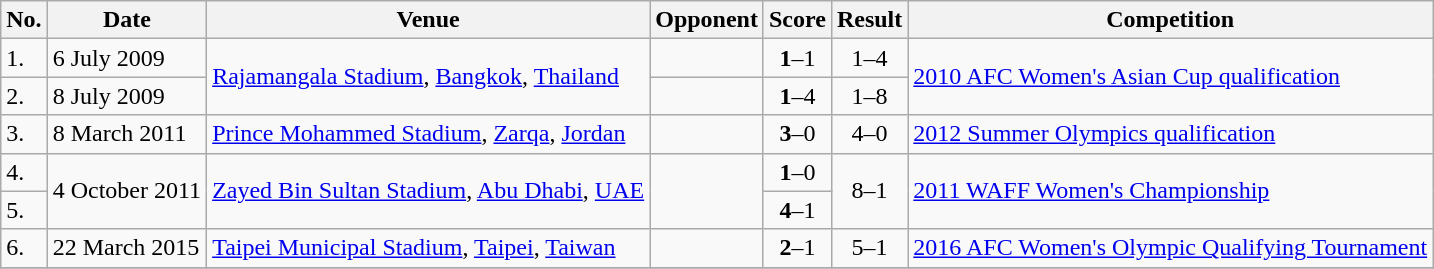<table class="wikitable">
<tr>
<th>No.</th>
<th>Date</th>
<th>Venue</th>
<th>Opponent</th>
<th>Score</th>
<th>Result</th>
<th>Competition</th>
</tr>
<tr>
<td>1.</td>
<td>6 July 2009</td>
<td rowspan=2><a href='#'>Rajamangala Stadium</a>, <a href='#'>Bangkok</a>, <a href='#'>Thailand</a></td>
<td></td>
<td align=center><strong>1</strong>–1</td>
<td align=center>1–4</td>
<td rowspan=2><a href='#'>2010 AFC Women's Asian Cup qualification</a></td>
</tr>
<tr>
<td>2.</td>
<td>8 July 2009</td>
<td></td>
<td align=center><strong>1</strong>–4</td>
<td align=center>1–8</td>
</tr>
<tr>
<td>3.</td>
<td>8 March 2011</td>
<td><a href='#'>Prince Mohammed Stadium</a>, <a href='#'>Zarqa</a>, <a href='#'>Jordan</a></td>
<td></td>
<td align=center><strong>3</strong>–0</td>
<td align=center>4–0</td>
<td><a href='#'>2012 Summer Olympics qualification</a></td>
</tr>
<tr>
<td>4.</td>
<td rowspan=2>4 October 2011</td>
<td rowspan=2><a href='#'>Zayed Bin Sultan Stadium</a>, <a href='#'>Abu Dhabi</a>, <a href='#'>UAE</a></td>
<td rowspan=2></td>
<td align=center><strong>1</strong>–0</td>
<td rowspan=2 align=center>8–1</td>
<td rowspan=2><a href='#'>2011 WAFF Women's Championship</a></td>
</tr>
<tr>
<td>5.</td>
<td align=center><strong>4</strong>–1</td>
</tr>
<tr>
<td>6.</td>
<td>22 March 2015</td>
<td><a href='#'>Taipei Municipal Stadium</a>, <a href='#'>Taipei</a>, <a href='#'>Taiwan</a></td>
<td></td>
<td align=center><strong>2</strong>–1</td>
<td align=center>5–1</td>
<td><a href='#'>2016 AFC Women's Olympic Qualifying Tournament</a></td>
</tr>
<tr>
</tr>
</table>
